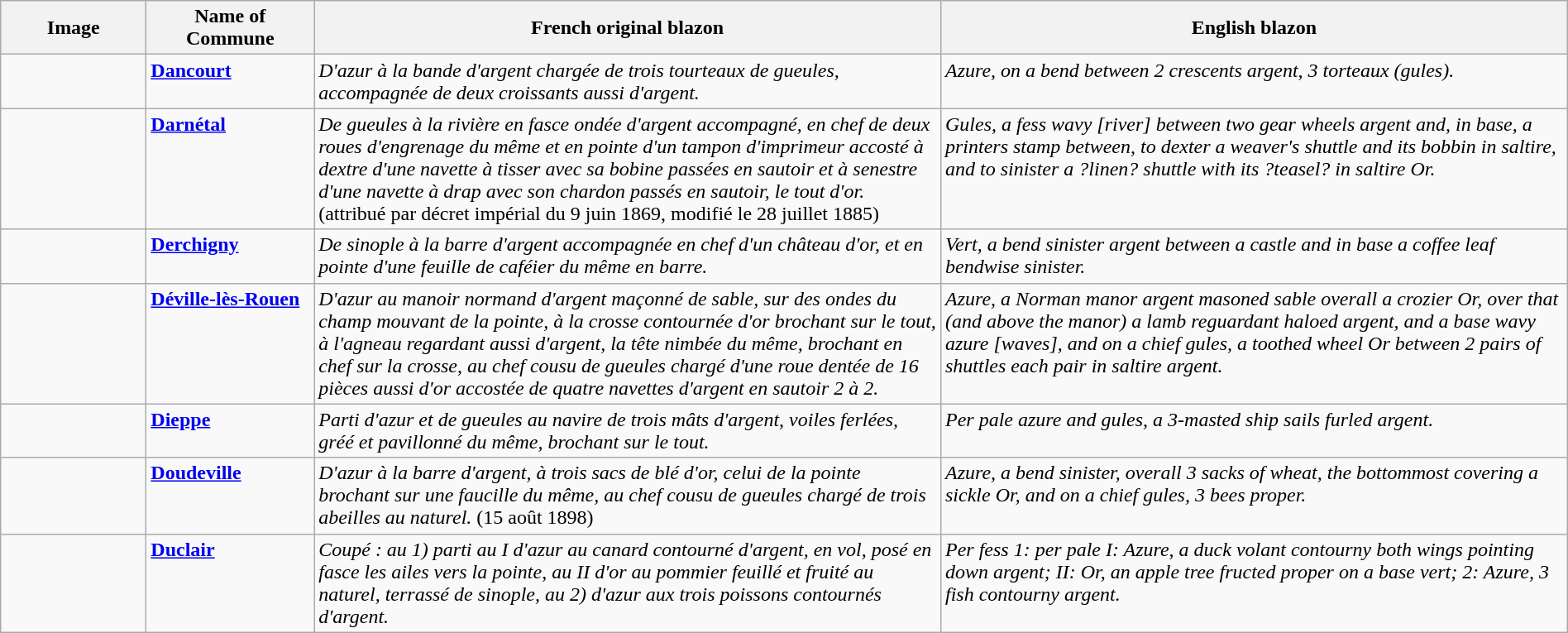<table class="wikitable" width="100%">
<tr>
<th width="110">Image</th>
<th>Name of Commune</th>
<th width="40%">French original blazon</th>
<th width="40%">English blazon</th>
</tr>
<tr valign=top>
<td align=center></td>
<td><strong><a href='#'>Dancourt</a></strong></td>
<td><em>D'azur à la bande d'argent chargée de trois tourteaux de gueules, accompagnée de deux croissants aussi d'argent.</em> </td>
<td><em>Azure, on a bend between 2 crescents argent, 3 torteaux (gules).</em></td>
</tr>
<tr valign=top>
<td align=center></td>
<td><strong><a href='#'>Darnétal</a></strong></td>
<td><em>De gueules à la rivière en fasce ondée d'argent accompagné, en chef de deux roues d'engrenage du même et en pointe d'un tampon d'imprimeur accosté à dextre d'une navette à tisser avec sa bobine passées en sautoir et à senestre d'une navette à drap avec son chardon passés en sautoir, le tout d'or.</em>  (attribué par décret impérial du 9 juin 1869, modifié le 28 juillet 1885)</td>
<td><em>Gules, a fess wavy [river] between two gear wheels argent and, in base, a printers stamp between, to dexter a weaver's shuttle and its bobbin in saltire, and to sinister a ?linen? shuttle with its ?teasel? in saltire Or.</em></td>
</tr>
<tr valign=top>
<td align=center></td>
<td><strong><a href='#'>Derchigny</a></strong></td>
<td><em>De sinople à la barre d'argent accompagnée en chef d'un château d'or, et en pointe d'une feuille de caféier du même en barre.</em> </td>
<td><em>Vert, a bend sinister argent between a castle and in base a coffee leaf bendwise sinister.</em></td>
</tr>
<tr valign=top>
<td align=center></td>
<td><strong><a href='#'>Déville-lès-Rouen</a></strong></td>
<td><em>D'azur au manoir normand d'argent maçonné de sable, sur des ondes du champ mouvant de la pointe, à la crosse contournée d'or brochant sur le tout, à l'agneau regardant aussi d'argent, la tête nimbée du même, brochant en chef sur la crosse, au chef cousu de gueules chargé d'une roue dentée de 16 pièces aussi d'or accostée de quatre navettes d'argent en sautoir 2 à 2.</em> </td>
<td><em>Azure, a Norman manor argent masoned sable overall a crozier Or, over that (and above the manor) a lamb reguardant haloed argent, and a base wavy azure [waves], and on a chief gules, a toothed wheel Or between 2 pairs of shuttles each pair in saltire argent.</em></td>
</tr>
<tr valign=top>
<td align=center></td>
<td><strong><a href='#'>Dieppe</a></strong></td>
<td><em>Parti d'azur et de gueules au navire de trois mâts d'argent, voiles ferlées, gréé et pavillonné du même, brochant sur le tout.</em> </td>
<td><em>Per pale azure and gules, a 3-masted ship sails furled argent.</em></td>
</tr>
<tr valign=top>
<td align=center></td>
<td><strong><a href='#'>Doudeville</a></strong></td>
<td><em>D'azur à la barre d'argent, à trois sacs de blé d'or, celui de la pointe brochant sur une faucille du même, au chef cousu de gueules chargé de trois abeilles au naturel.</em>  (15 août 1898)</td>
<td><em>Azure, a bend sinister, overall 3 sacks of wheat, the bottommost covering a sickle Or, and on a chief gules, 3 bees proper.</em></td>
</tr>
<tr valign=top>
<td align=center></td>
<td><strong><a href='#'>Duclair</a></strong></td>
<td><em>Coupé : au 1) parti au I d'azur au canard contourné d'argent, en vol, posé en fasce les ailes vers la pointe, au II d'or au pommier feuillé et fruité au naturel, terrassé de sinople, au 2) d'azur aux trois poissons contournés d'argent.</em> </td>
<td><em>Per fess 1: per pale I: Azure, a duck volant contourny both wings pointing down argent; II: Or, an apple tree fructed proper on a base vert; 2: Azure, 3 fish contourny argent.</em></td>
</tr>
</table>
